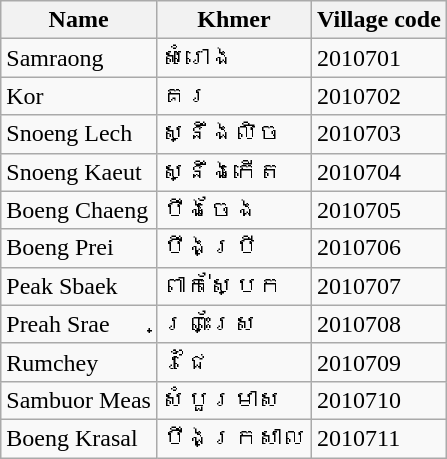<table class="wikitable sortable">
<tr>
<th>Name</th>
<th>Khmer</th>
<th>Village code</th>
</tr>
<tr>
<td>Samraong</td>
<td>សំរោង</td>
<td>2010701</td>
</tr>
<tr>
<td>Kor</td>
<td>គរ</td>
<td>2010702</td>
</tr>
<tr>
<td>Snoeng Lech</td>
<td>ស្នឹងលិច</td>
<td>2010703</td>
</tr>
<tr>
<td>Snoeng Kaeut</td>
<td>ស្នឹងកើត</td>
<td>2010704</td>
</tr>
<tr>
<td>Boeng Chaeng</td>
<td>បឹងចែង</td>
<td>2010705</td>
</tr>
<tr>
<td>Boeng Prei</td>
<td>បឹងប្រី</td>
<td>2010706</td>
</tr>
<tr>
<td>Peak Sbaek</td>
<td>ពាក់ស្បែក</td>
<td>2010707</td>
</tr>
<tr>
<td>Preah Srae</td>
<td>ព្រះស្រែ</td>
<td>2010708</td>
</tr>
<tr>
<td>Rumchey</td>
<td>រំជៃ</td>
<td>2010709</td>
</tr>
<tr>
<td>Sambuor Meas</td>
<td>សំបួរមាស</td>
<td>2010710</td>
</tr>
<tr>
<td>Boeng Krasal</td>
<td>បឹងក្រសាល</td>
<td>2010711</td>
</tr>
</table>
